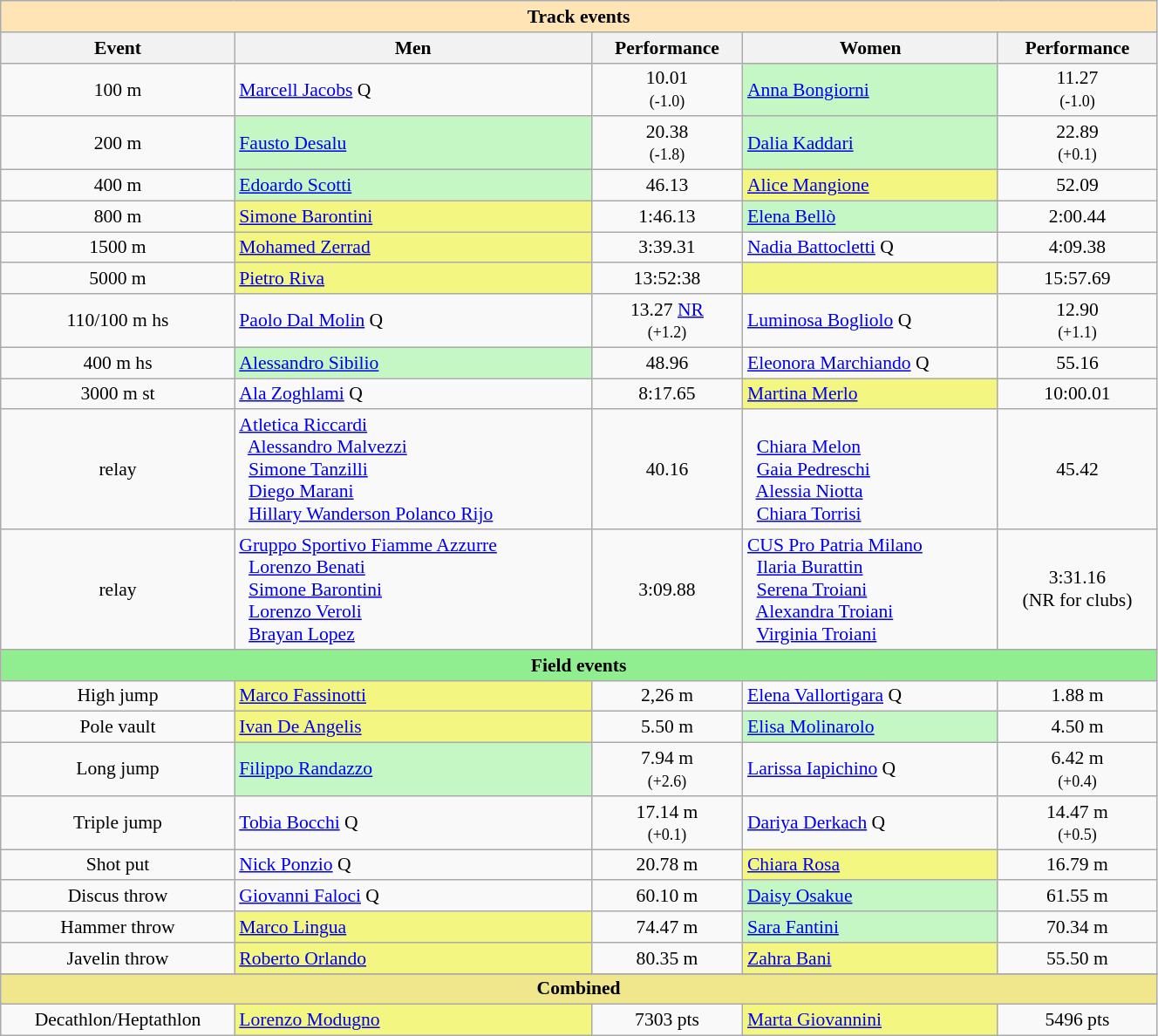<table class="wikitable" width=70% style="font-size:90%; text-align:center;">
<tr bgcolor=moccasin>
<td align=center colspan=5><strong>Track events</strong></td>
</tr>
<tr>
<th>Event</th>
<th>Men</th>
<th>Performance</th>
<th>Women</th>
<th>Performance</th>
</tr>
<tr>
<td>100 m</td>
<td align=left><a href='#'>Marcell Jacobs</a> Q</td>
<td>10.01 <br><small>(-1.0)</small></td>
<td align=left bgcolor=#C4F7C4><a href='#'>Anna Bongiorni</a></td>
<td>11.27 <br><small>(-1.0)</small></td>
</tr>
<tr>
<td>200 m</td>
<td align=left bgcolor=#C4F7C4><a href='#'>Fausto Desalu</a></td>
<td>20.38 <br><small>(-1.8)</small></td>
<td align=left bgcolor=#C4F7C4><a href='#'>Dalia Kaddari</a></td>
<td>22.89 <br><small>(+0.1)</small></td>
</tr>
<tr>
<td>400 m</td>
<td align=left bgcolor=#C4F7C4><a href='#'>Edoardo Scotti</a></td>
<td>46.13</td>
<td align=left bgcolor=#F3F781><a href='#'>Alice Mangione</a></td>
<td>52.09</td>
</tr>
<tr>
<td>800 m</td>
<td align=left bgcolor=#F3F781><a href='#'>Simone Barontini</a></td>
<td>1:46.13 </td>
<td align=left bgcolor=#C4F7C4><a href='#'>Elena Bellò</a></td>
<td>2:00.44 </td>
</tr>
<tr>
<td>1500 m</td>
<td align=left bgcolor=#F3F781><a href='#'>Mohamed Zerrad</a></td>
<td>3:39.31</td>
<td align=left><a href='#'>Nadia Battocletti</a> Q</td>
<td>4:09.38 </td>
</tr>
<tr>
<td>5000 m</td>
<td align=left bgcolor=#F3F781><a href='#'>Pietro Riva</a></td>
<td>13:52:38</td>
<td align=left bgcolor=#F3F781></td>
<td>15:57.69 </td>
</tr>
<tr>
<td>110/100 m hs</td>
<td align=left><a href='#'>Paolo Dal Molin</a> Q</td>
<td>13.27 <a href='#'>NR</a> <br><small>(+1.2)</small></td>
<td align=left><a href='#'>Luminosa Bogliolo</a> Q</td>
<td>12.90  <br><small>(+1.1)</small></td>
</tr>
<tr>
<td>400 m hs</td>
<td align=left bgcolor=#C4F7C4><a href='#'>Alessandro Sibilio</a></td>
<td>48.96 </td>
<td align=left><a href='#'>Eleonora Marchiando</a> Q</td>
<td>55.16 </td>
</tr>
<tr>
<td>3000 m st</td>
<td align=left><a href='#'>Ala Zoghlami</a> Q</td>
<td>8:17.65 </td>
<td align=left bgcolor=#F3F781><a href='#'>Martina Merlo</a></td>
<td>10:00.01</td>
</tr>
<tr>
<td> relay</td>
<td align=left><a href='#'>Atletica Riccardi</a><br>  <a href='#'>Alessandro Malvezzi</a><br>  <a href='#'>Simone Tanzilli</a><br>  <a href='#'>Diego Marani</a><br>  <a href='#'>Hillary Wanderson Polanco Rijo</a></td>
<td>40.16</td>
<td align=left><br>  <a href='#'>Chiara Melon</a><br>  <a href='#'>Gaia Pedreschi</a><br>  <a href='#'>Alessia Niotta</a><br>  <a href='#'>Chiara Torrisi</a></td>
<td>45.42</td>
</tr>
<tr>
<td> relay</td>
<td align=left><a href='#'>Gruppo Sportivo Fiamme Azzurre</a> <br>  <a href='#'>Lorenzo Benati</a><br>  <a href='#'>Simone Barontini</a><br>  <a href='#'>Lorenzo Veroli</a><br>  <a href='#'>Brayan Lopez</a></td>
<td>3:09.88</td>
<td align=left><a href='#'>CUS Pro Patria Milano</a> <br>  <a href='#'>Ilaria Burattin</a><br>  <a href='#'>Serena Troiani</a><br>  <a href='#'>Alexandra Troiani</a><br>  <a href='#'>Virginia Troiani</a></td>
<td>3:31.16<br>(NR for clubs)</td>
</tr>
<tr bgcolor=lightgreen>
<td align=center colspan=5><strong>Field events</strong></td>
</tr>
<tr>
<td>High jump</td>
<td align=left bgcolor=#F3F781><a href='#'>Marco Fassinotti</a></td>
<td>2,26 m </td>
<td align=left><a href='#'>Elena Vallortigara</a> Q</td>
<td>1.88 m </td>
</tr>
<tr>
<td>Pole vault</td>
<td align=left bgcolor=#F3F781><a href='#'>Ivan De Angelis</a></td>
<td>5.50 m </td>
<td align=left bgcolor=#C4F7C4><a href='#'>Elisa Molinarolo</a></td>
<td>4.50 m</td>
</tr>
<tr>
<td>Long jump</td>
<td align=left bgcolor=#C4F7C4><a href='#'> Filippo Randazzo</a></td>
<td>7.94 m<br><small> (+2.6)</small></td>
<td align=left><a href='#'>Larissa Iapichino</a> Q</td>
<td>6.42 m <br><small>(+0.4)</small></td>
</tr>
<tr>
<td>Triple jump</td>
<td align=left><a href='#'>Tobia Bocchi</a> Q</td>
<td>17.14 m  <br><small> (+0.1)</small></td>
<td align=left><a href='#'>Dariya Derkach</a> Q</td>
<td>14.47 m   <br><small> (+0.5)</small></td>
</tr>
<tr>
<td>Shot put</td>
<td align=left><a href='#'>Nick Ponzio</a> Q</td>
<td>20.78 m</td>
<td align=left bgcolor=#F3F781><a href='#'>Chiara Rosa</a></td>
<td>16.79 m</td>
</tr>
<tr>
<td>Discus throw</td>
<td align=left><a href='#'>Giovanni Faloci</a> Q</td>
<td>60.10 m</td>
<td align=left bgcolor=#C4F7C4><a href='#'>Daisy Osakue</a></td>
<td>61.55 m </td>
</tr>
<tr>
<td>Hammer throw</td>
<td align=left bgcolor=#F3F781><a href='#'>Marco Lingua</a></td>
<td>74.47 m </td>
<td align=left bgcolor=#C4F7C4><a href='#'>Sara Fantini</a></td>
<td>70.34 m</td>
</tr>
<tr>
<td>Javelin throw</td>
<td align=left bgcolor=#F3F781><a href='#'>Roberto Orlando</a></td>
<td>80.35 m  </td>
<td align=left bgcolor=#F3F781><a href='#'>Zahra Bani</a></td>
<td>55.50 m</td>
</tr>
<tr>
</tr>
<tr bgcolor=khaki>
<td align=center colspan=5><strong>Combined</strong></td>
</tr>
<tr>
<td>Decathlon/Heptathlon</td>
<td align=left bgcolor=#F3F781><a href='#'>Lorenzo Modugno</a></td>
<td>7303 pts </td>
<td align=left bgcolor=#F3F781><a href='#'>Marta Giovannini</a></td>
<td>5496 pts</td>
</tr>
</table>
